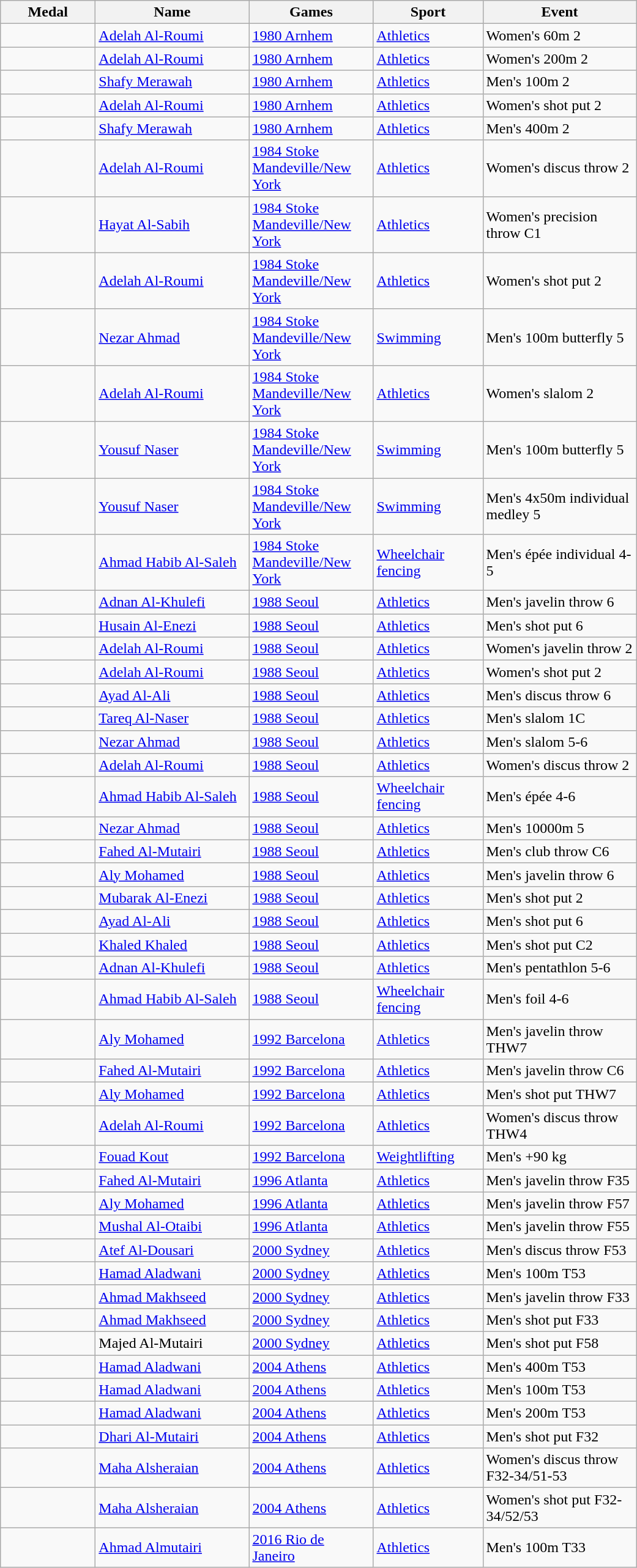<table class="wikitable sortable">
<tr>
<th style="width:6em">Medal</th>
<th style="width:10em">Name</th>
<th style="width:8em">Games</th>
<th style="width:7em">Sport</th>
<th style="width:10em">Event</th>
</tr>
<tr>
<td></td>
<td><a href='#'>Adelah Al-Roumi</a></td>
<td> <a href='#'>1980 Arnhem</a></td>
<td><a href='#'>Athletics</a></td>
<td>Women's 60m 2</td>
</tr>
<tr>
<td></td>
<td><a href='#'>Adelah Al-Roumi</a></td>
<td> <a href='#'>1980 Arnhem</a></td>
<td><a href='#'>Athletics</a></td>
<td>Women's 200m 2</td>
</tr>
<tr>
<td></td>
<td><a href='#'>Shafy Merawah</a></td>
<td> <a href='#'>1980 Arnhem</a></td>
<td><a href='#'>Athletics</a></td>
<td>Men's 100m 2</td>
</tr>
<tr>
<td></td>
<td><a href='#'>Adelah Al-Roumi</a></td>
<td> <a href='#'>1980 Arnhem</a></td>
<td><a href='#'>Athletics</a></td>
<td>Women's shot put 2</td>
</tr>
<tr>
<td></td>
<td><a href='#'>Shafy Merawah</a></td>
<td> <a href='#'>1980 Arnhem</a></td>
<td><a href='#'>Athletics</a></td>
<td>Men's 400m 2</td>
</tr>
<tr>
<td></td>
<td><a href='#'>Adelah Al-Roumi</a></td>
<td>  <a href='#'>1984 Stoke Mandeville/New York</a></td>
<td><a href='#'>Athletics</a></td>
<td>Women's discus throw 2</td>
</tr>
<tr>
<td></td>
<td><a href='#'>Hayat Al-Sabih</a></td>
<td>  <a href='#'>1984 Stoke Mandeville/New York</a></td>
<td><a href='#'>Athletics</a></td>
<td>Women's precision throw C1</td>
</tr>
<tr>
<td></td>
<td><a href='#'>Adelah Al-Roumi</a></td>
<td>  <a href='#'>1984 Stoke Mandeville/New York</a></td>
<td><a href='#'>Athletics</a></td>
<td>Women's shot put 2</td>
</tr>
<tr>
<td></td>
<td><a href='#'>Nezar Ahmad</a></td>
<td>  <a href='#'>1984 Stoke Mandeville/New York</a></td>
<td><a href='#'>Swimming</a></td>
<td>Men's 100m butterfly 5</td>
</tr>
<tr>
<td></td>
<td><a href='#'>Adelah Al-Roumi</a></td>
<td>  <a href='#'>1984 Stoke Mandeville/New York</a></td>
<td><a href='#'>Athletics</a></td>
<td>Women's slalom 2</td>
</tr>
<tr>
<td></td>
<td><a href='#'>Yousuf Naser</a></td>
<td>  <a href='#'>1984 Stoke Mandeville/New York</a></td>
<td><a href='#'>Swimming</a></td>
<td>Men's 100m butterfly 5</td>
</tr>
<tr>
<td></td>
<td><a href='#'>Yousuf Naser</a></td>
<td>  <a href='#'>1984 Stoke Mandeville/New York</a></td>
<td><a href='#'>Swimming</a></td>
<td>Men's 4x50m individual medley 5</td>
</tr>
<tr>
<td></td>
<td><a href='#'>Ahmad Habib Al-Saleh</a></td>
<td>  <a href='#'>1984 Stoke Mandeville/New York</a></td>
<td><a href='#'>Wheelchair fencing</a></td>
<td>Men's épée individual 4-5</td>
</tr>
<tr>
<td></td>
<td><a href='#'>Adnan Al-Khulefi</a></td>
<td> <a href='#'>1988 Seoul</a></td>
<td><a href='#'>Athletics</a></td>
<td>Men's javelin throw 6</td>
</tr>
<tr>
<td></td>
<td><a href='#'>Husain Al-Enezi</a></td>
<td> <a href='#'>1988 Seoul</a></td>
<td><a href='#'>Athletics</a></td>
<td>Men's shot put 6</td>
</tr>
<tr>
<td></td>
<td><a href='#'>Adelah Al-Roumi</a></td>
<td> <a href='#'>1988 Seoul</a></td>
<td><a href='#'>Athletics</a></td>
<td>Women's javelin throw 2</td>
</tr>
<tr>
<td></td>
<td><a href='#'>Adelah Al-Roumi</a></td>
<td> <a href='#'>1988 Seoul</a></td>
<td><a href='#'>Athletics</a></td>
<td>Women's shot put 2</td>
</tr>
<tr>
<td></td>
<td><a href='#'>Ayad Al-Ali</a></td>
<td> <a href='#'>1988 Seoul</a></td>
<td><a href='#'>Athletics</a></td>
<td>Men's discus throw 6</td>
</tr>
<tr>
<td></td>
<td><a href='#'>Tareq Al-Naser</a></td>
<td> <a href='#'>1988 Seoul</a></td>
<td><a href='#'>Athletics</a></td>
<td>Men's slalom 1C</td>
</tr>
<tr>
<td></td>
<td><a href='#'>Nezar Ahmad</a></td>
<td> <a href='#'>1988 Seoul</a></td>
<td><a href='#'>Athletics</a></td>
<td>Men's slalom 5-6</td>
</tr>
<tr>
<td></td>
<td><a href='#'>Adelah Al-Roumi</a></td>
<td> <a href='#'>1988 Seoul</a></td>
<td><a href='#'>Athletics</a></td>
<td>Women's discus throw 2</td>
</tr>
<tr>
<td></td>
<td><a href='#'>Ahmad Habib Al-Saleh</a></td>
<td> <a href='#'>1988 Seoul</a></td>
<td><a href='#'>Wheelchair fencing</a></td>
<td>Men's épée 4-6</td>
</tr>
<tr>
<td></td>
<td><a href='#'>Nezar Ahmad</a></td>
<td> <a href='#'>1988 Seoul</a></td>
<td><a href='#'>Athletics</a></td>
<td>Men's 10000m 5</td>
</tr>
<tr>
<td></td>
<td><a href='#'>Fahed Al-Mutairi</a></td>
<td> <a href='#'>1988 Seoul</a></td>
<td><a href='#'>Athletics</a></td>
<td>Men's club throw C6</td>
</tr>
<tr>
<td></td>
<td><a href='#'>Aly Mohamed</a></td>
<td> <a href='#'>1988 Seoul</a></td>
<td><a href='#'>Athletics</a></td>
<td>Men's javelin throw 6</td>
</tr>
<tr>
<td></td>
<td><a href='#'>Mubarak Al-Enezi</a></td>
<td> <a href='#'>1988 Seoul</a></td>
<td><a href='#'>Athletics</a></td>
<td>Men's shot put 2</td>
</tr>
<tr>
<td></td>
<td><a href='#'>Ayad Al-Ali</a></td>
<td> <a href='#'>1988 Seoul</a></td>
<td><a href='#'>Athletics</a></td>
<td>Men's shot put 6</td>
</tr>
<tr>
<td></td>
<td><a href='#'>Khaled Khaled</a></td>
<td> <a href='#'>1988 Seoul</a></td>
<td><a href='#'>Athletics</a></td>
<td>Men's shot put C2</td>
</tr>
<tr>
<td></td>
<td><a href='#'>Adnan Al-Khulefi</a></td>
<td> <a href='#'>1988 Seoul</a></td>
<td><a href='#'>Athletics</a></td>
<td>Men's pentathlon 5-6</td>
</tr>
<tr>
<td></td>
<td><a href='#'>Ahmad Habib Al-Saleh</a></td>
<td> <a href='#'>1988 Seoul</a></td>
<td><a href='#'>Wheelchair fencing</a></td>
<td>Men's foil 4-6</td>
</tr>
<tr>
<td></td>
<td><a href='#'>Aly Mohamed</a></td>
<td> <a href='#'>1992 Barcelona</a></td>
<td><a href='#'>Athletics</a></td>
<td>Men's javelin throw THW7</td>
</tr>
<tr>
<td></td>
<td><a href='#'>Fahed Al-Mutairi</a></td>
<td> <a href='#'>1992 Barcelona</a></td>
<td><a href='#'>Athletics</a></td>
<td>Men's javelin throw C6</td>
</tr>
<tr>
<td></td>
<td><a href='#'>Aly Mohamed</a></td>
<td> <a href='#'>1992 Barcelona</a></td>
<td><a href='#'>Athletics</a></td>
<td>Men's shot put THW7</td>
</tr>
<tr>
<td></td>
<td><a href='#'>Adelah Al-Roumi</a></td>
<td> <a href='#'>1992 Barcelona</a></td>
<td><a href='#'>Athletics</a></td>
<td>Women's discus throw THW4</td>
</tr>
<tr>
<td></td>
<td><a href='#'>Fouad Kout</a></td>
<td> <a href='#'>1992 Barcelona</a></td>
<td><a href='#'>Weightlifting</a></td>
<td>Men's +90 kg</td>
</tr>
<tr>
<td></td>
<td><a href='#'>Fahed Al-Mutairi</a></td>
<td> <a href='#'>1996 Atlanta</a></td>
<td><a href='#'>Athletics</a></td>
<td>Men's javelin throw F35</td>
</tr>
<tr>
<td></td>
<td><a href='#'>Aly Mohamed</a></td>
<td> <a href='#'>1996 Atlanta</a></td>
<td><a href='#'>Athletics</a></td>
<td>Men's javelin throw F57</td>
</tr>
<tr>
<td></td>
<td><a href='#'>Mushal Al-Otaibi</a></td>
<td> <a href='#'>1996 Atlanta</a></td>
<td><a href='#'>Athletics</a></td>
<td>Men's javelin throw F55</td>
</tr>
<tr>
<td></td>
<td><a href='#'>Atef Al-Dousari</a></td>
<td> <a href='#'>2000 Sydney</a></td>
<td><a href='#'>Athletics</a></td>
<td>Men's discus throw F53</td>
</tr>
<tr>
<td></td>
<td><a href='#'>Hamad Aladwani</a></td>
<td> <a href='#'>2000 Sydney</a></td>
<td><a href='#'>Athletics</a></td>
<td>Men's 100m T53</td>
</tr>
<tr>
<td></td>
<td><a href='#'>Ahmad Makhseed</a></td>
<td> <a href='#'>2000 Sydney</a></td>
<td><a href='#'>Athletics</a></td>
<td>Men's javelin throw F33</td>
</tr>
<tr>
<td></td>
<td><a href='#'>Ahmad Makhseed</a></td>
<td> <a href='#'>2000 Sydney</a></td>
<td><a href='#'>Athletics</a></td>
<td>Men's shot put F33</td>
</tr>
<tr>
<td></td>
<td>Majed Al-Mutairi</td>
<td> <a href='#'>2000 Sydney</a></td>
<td><a href='#'>Athletics</a></td>
<td>Men's shot put F58</td>
</tr>
<tr>
<td></td>
<td><a href='#'>Hamad Aladwani</a></td>
<td> <a href='#'>2004 Athens</a></td>
<td><a href='#'>Athletics</a></td>
<td>Men's 400m T53</td>
</tr>
<tr>
<td></td>
<td><a href='#'>Hamad Aladwani</a></td>
<td> <a href='#'>2004 Athens</a></td>
<td><a href='#'>Athletics</a></td>
<td>Men's 100m T53</td>
</tr>
<tr>
<td></td>
<td><a href='#'>Hamad Aladwani</a></td>
<td> <a href='#'>2004 Athens</a></td>
<td><a href='#'>Athletics</a></td>
<td>Men's 200m T53</td>
</tr>
<tr>
<td></td>
<td><a href='#'>Dhari Al-Mutairi</a></td>
<td> <a href='#'>2004 Athens</a></td>
<td><a href='#'>Athletics</a></td>
<td>Men's shot put F32</td>
</tr>
<tr>
<td></td>
<td><a href='#'>Maha Alsheraian</a></td>
<td> <a href='#'>2004 Athens</a></td>
<td><a href='#'>Athletics</a></td>
<td>Women's discus throw F32-34/51-53</td>
</tr>
<tr>
<td></td>
<td><a href='#'>Maha Alsheraian</a></td>
<td> <a href='#'>2004 Athens</a></td>
<td><a href='#'>Athletics</a></td>
<td>Women's shot put F32-34/52/53</td>
</tr>
<tr>
<td></td>
<td><a href='#'>Ahmad Almutairi</a></td>
<td> <a href='#'>2016 Rio de Janeiro</a></td>
<td><a href='#'>Athletics</a></td>
<td>Men's 100m T33</td>
</tr>
</table>
